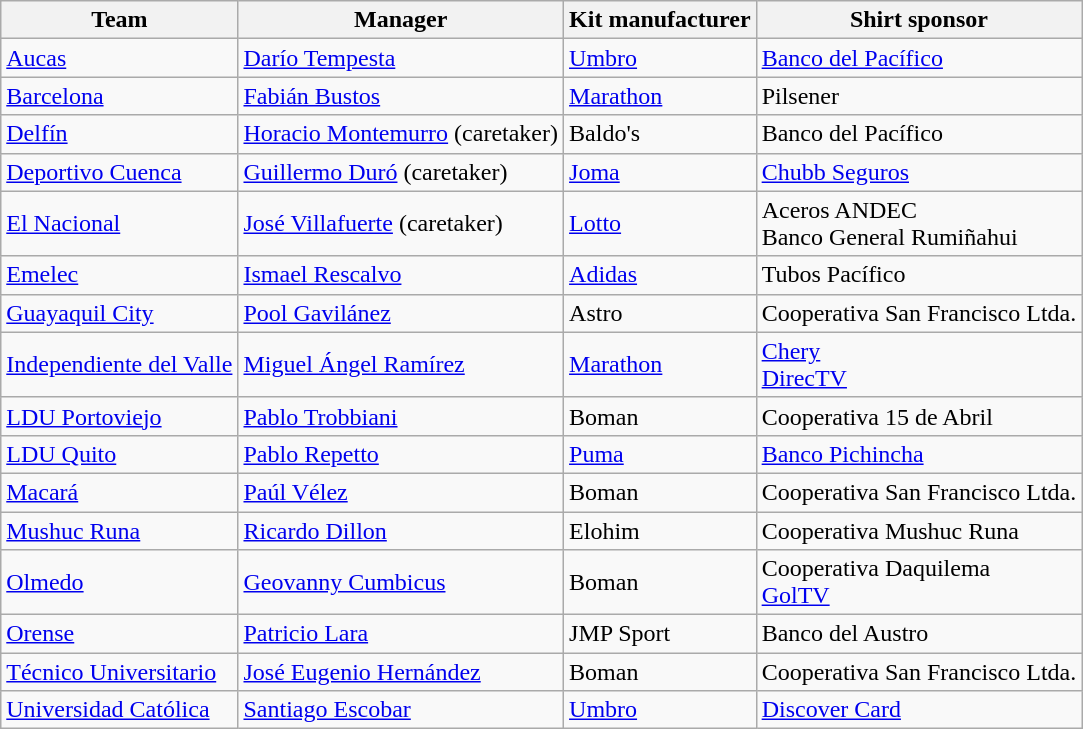<table class="wikitable sortable" style="text-align: left;">
<tr>
<th>Team</th>
<th>Manager</th>
<th>Kit manufacturer</th>
<th>Shirt sponsor</th>
</tr>
<tr>
<td><a href='#'>Aucas</a></td>
<td> <a href='#'>Darío Tempesta</a></td>
<td><a href='#'>Umbro</a></td>
<td><a href='#'>Banco del Pacífico</a></td>
</tr>
<tr>
<td><a href='#'>Barcelona</a></td>
<td> <a href='#'>Fabián Bustos</a></td>
<td><a href='#'>Marathon</a></td>
<td>Pilsener</td>
</tr>
<tr>
<td><a href='#'>Delfín</a></td>
<td> <a href='#'>Horacio Montemurro</a> (caretaker)</td>
<td>Baldo's</td>
<td>Banco del Pacífico</td>
</tr>
<tr>
<td><a href='#'>Deportivo Cuenca</a></td>
<td> <a href='#'>Guillermo Duró</a> (caretaker)</td>
<td><a href='#'>Joma</a></td>
<td><a href='#'>Chubb Seguros</a></td>
</tr>
<tr>
<td><a href='#'>El Nacional</a></td>
<td> <a href='#'>José Villafuerte</a> (caretaker)</td>
<td><a href='#'>Lotto</a></td>
<td>Aceros ANDEC<br>Banco General Rumiñahui</td>
</tr>
<tr>
<td><a href='#'>Emelec</a></td>
<td> <a href='#'>Ismael Rescalvo</a></td>
<td><a href='#'>Adidas</a></td>
<td>Tubos Pacífico</td>
</tr>
<tr>
<td><a href='#'>Guayaquil City</a></td>
<td> <a href='#'>Pool Gavilánez</a></td>
<td>Astro</td>
<td>Cooperativa San Francisco Ltda.</td>
</tr>
<tr>
<td><a href='#'>Independiente del Valle</a></td>
<td> <a href='#'>Miguel Ángel Ramírez</a></td>
<td><a href='#'>Marathon</a></td>
<td><a href='#'>Chery</a><br><a href='#'>DirecTV</a></td>
</tr>
<tr>
<td><a href='#'>LDU Portoviejo</a></td>
<td> <a href='#'>Pablo Trobbiani</a></td>
<td>Boman</td>
<td>Cooperativa 15 de Abril</td>
</tr>
<tr>
<td><a href='#'>LDU Quito</a></td>
<td> <a href='#'>Pablo Repetto</a></td>
<td><a href='#'>Puma</a></td>
<td><a href='#'>Banco Pichincha</a></td>
</tr>
<tr>
<td><a href='#'>Macará</a></td>
<td> <a href='#'>Paúl Vélez</a></td>
<td>Boman</td>
<td>Cooperativa San Francisco Ltda.</td>
</tr>
<tr>
<td><a href='#'>Mushuc Runa</a></td>
<td> <a href='#'>Ricardo Dillon</a></td>
<td>Elohim</td>
<td>Cooperativa Mushuc Runa</td>
</tr>
<tr>
<td><a href='#'>Olmedo</a></td>
<td> <a href='#'>Geovanny Cumbicus</a></td>
<td>Boman</td>
<td>Cooperativa Daquilema<br><a href='#'>GolTV</a></td>
</tr>
<tr>
<td><a href='#'>Orense</a></td>
<td> <a href='#'>Patricio Lara</a></td>
<td>JMP Sport</td>
<td>Banco del Austro</td>
</tr>
<tr>
<td><a href='#'>Técnico Universitario</a></td>
<td> <a href='#'>José Eugenio Hernández</a></td>
<td>Boman</td>
<td>Cooperativa San Francisco Ltda.</td>
</tr>
<tr>
<td><a href='#'>Universidad Católica</a></td>
<td> <a href='#'>Santiago Escobar</a></td>
<td><a href='#'>Umbro</a></td>
<td><a href='#'>Discover Card</a></td>
</tr>
</table>
